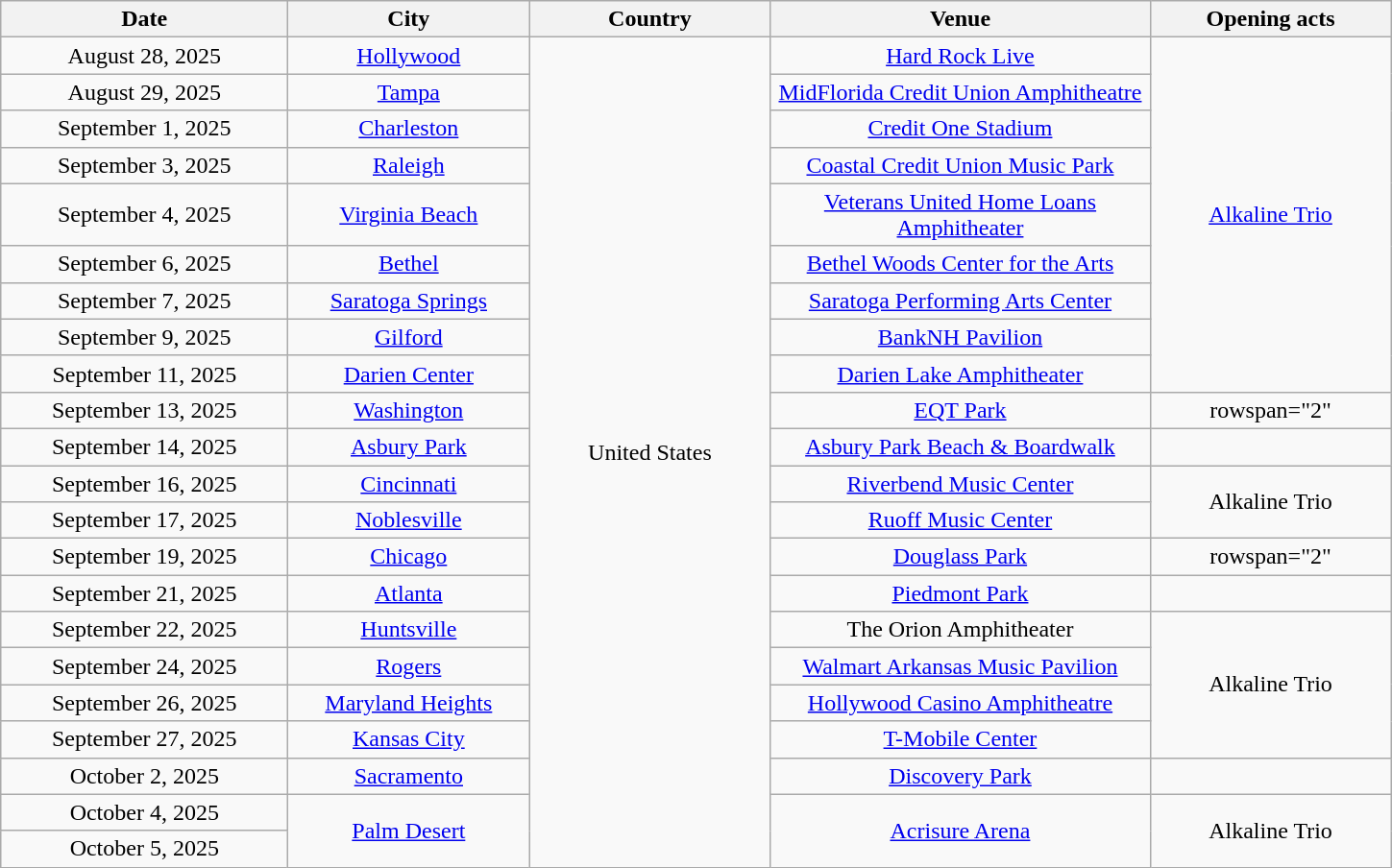<table class="wikitable plainrowheaders" style="text-align:center;">
<tr>
<th scope="col" style="width:12em;">Date</th>
<th scope="col" style="width:10em;">City</th>
<th scope="col" style="width:10em;">Country</th>
<th scope="col" style="width:16em;">Venue</th>
<th scope="col" style="width:10em;">Opening acts</th>
</tr>
<tr>
<td>August 28, 2025</td>
<td><a href='#'>Hollywood</a></td>
<td rowspan="22">United States</td>
<td><a href='#'>Hard Rock Live</a></td>
<td rowspan="9"><a href='#'>Alkaline Trio</a></td>
</tr>
<tr>
<td>August 29, 2025</td>
<td><a href='#'>Tampa</a></td>
<td><a href='#'>MidFlorida Credit Union Amphitheatre</a></td>
</tr>
<tr>
<td>September 1, 2025</td>
<td><a href='#'>Charleston</a></td>
<td><a href='#'>Credit One Stadium</a></td>
</tr>
<tr>
<td>September 3, 2025</td>
<td><a href='#'>Raleigh</a></td>
<td><a href='#'>Coastal Credit Union Music Park</a></td>
</tr>
<tr>
<td>September 4, 2025</td>
<td><a href='#'>Virginia Beach</a></td>
<td><a href='#'>Veterans United Home Loans Amphitheater</a></td>
</tr>
<tr>
<td>September 6, 2025</td>
<td><a href='#'>Bethel</a></td>
<td><a href='#'>Bethel Woods Center for the Arts</a></td>
</tr>
<tr>
<td>September 7, 2025</td>
<td><a href='#'>Saratoga Springs</a></td>
<td><a href='#'>Saratoga Performing Arts Center</a></td>
</tr>
<tr>
<td>September 9, 2025</td>
<td><a href='#'>Gilford</a></td>
<td><a href='#'>BankNH Pavilion</a></td>
</tr>
<tr>
<td>September 11, 2025</td>
<td><a href='#'>Darien Center</a></td>
<td><a href='#'>Darien Lake Amphitheater</a></td>
</tr>
<tr>
<td>September 13, 2025</td>
<td><a href='#'>Washington</a></td>
<td><a href='#'>EQT Park</a></td>
<td>rowspan="2" </td>
</tr>
<tr>
<td>September 14, 2025</td>
<td><a href='#'>Asbury Park</a></td>
<td><a href='#'>Asbury Park Beach & Boardwalk</a></td>
</tr>
<tr>
<td>September 16, 2025</td>
<td><a href='#'>Cincinnati</a></td>
<td><a href='#'>Riverbend Music Center</a></td>
<td rowspan="2">Alkaline Trio</td>
</tr>
<tr>
<td>September 17, 2025</td>
<td><a href='#'>Noblesville</a></td>
<td><a href='#'>Ruoff Music Center</a></td>
</tr>
<tr>
<td>September 19, 2025</td>
<td><a href='#'>Chicago</a></td>
<td><a href='#'>Douglass Park</a></td>
<td>rowspan="2" </td>
</tr>
<tr>
<td>September 21, 2025</td>
<td><a href='#'>Atlanta</a></td>
<td><a href='#'>Piedmont Park</a></td>
</tr>
<tr>
<td>September 22, 2025</td>
<td><a href='#'>Huntsville</a></td>
<td>The Orion Amphitheater</td>
<td rowspan="4">Alkaline Trio</td>
</tr>
<tr>
<td>September 24, 2025</td>
<td><a href='#'>Rogers</a></td>
<td><a href='#'>Walmart Arkansas Music Pavilion</a></td>
</tr>
<tr>
<td>September 26, 2025</td>
<td><a href='#'>Maryland Heights</a></td>
<td><a href='#'>Hollywood Casino Amphitheatre</a></td>
</tr>
<tr>
<td>September 27, 2025</td>
<td><a href='#'>Kansas City</a></td>
<td><a href='#'>T-Mobile Center</a></td>
</tr>
<tr>
<td>October 2, 2025</td>
<td><a href='#'>Sacramento</a></td>
<td><a href='#'>Discovery Park</a></td>
<td></td>
</tr>
<tr>
<td>October 4, 2025</td>
<td rowspan="2"><a href='#'>Palm Desert</a></td>
<td rowspan="2"><a href='#'>Acrisure Arena</a></td>
<td rowspan="2">Alkaline Trio</td>
</tr>
<tr>
<td>October 5, 2025</td>
</tr>
</table>
